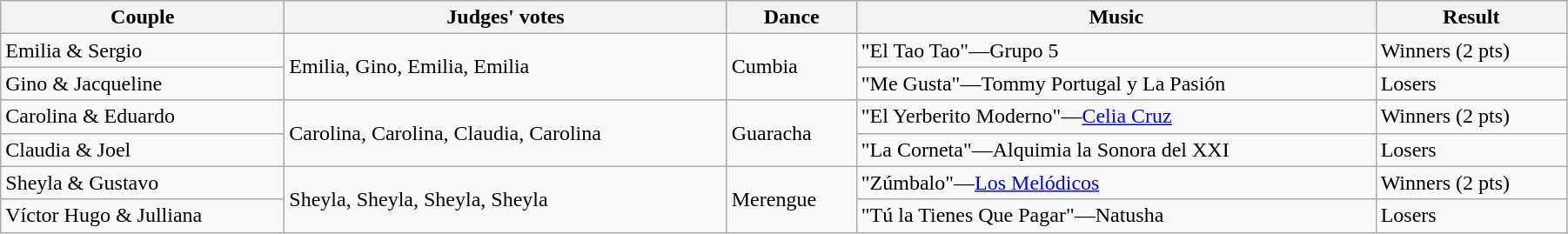<table class="wikitable sortable" style="width:95%; white-space:nowrap">
<tr>
<th>Couple</th>
<th>Judges' votes</th>
<th>Dance</th>
<th>Music</th>
<th>Result</th>
</tr>
<tr>
<td>Emilia & Sergio</td>
<td rowspan=2>Emilia, Gino, Emilia, Emilia</td>
<td rowspan=2>Cumbia</td>
<td>"El Tao Tao"—Grupo 5</td>
<td>Winners (2 pts)</td>
</tr>
<tr>
<td>Gino & Jacqueline</td>
<td>"Me Gusta"—Tommy Portugal y La Pasión</td>
<td>Losers</td>
</tr>
<tr>
<td>Carolina & Eduardo</td>
<td rowspan=2>Carolina, Carolina, Claudia, Carolina</td>
<td rowspan=2>Guaracha</td>
<td>"El Yerberito Moderno"—<a href='#'>Celia Cruz</a></td>
<td>Winners (2 pts)</td>
</tr>
<tr>
<td>Claudia & Joel</td>
<td>"La Corneta"—Alquimia la Sonora del XXI</td>
<td>Losers</td>
</tr>
<tr>
<td>Sheyla & Gustavo</td>
<td rowspan=2>Sheyla, Sheyla, Sheyla, Sheyla</td>
<td rowspan=2>Merengue</td>
<td>"Zúmbalo"—<a href='#'>Los Melódicos</a></td>
<td>Winners (2 pts)</td>
</tr>
<tr>
<td>Víctor Hugo & Julliana</td>
<td>"Tú la Tienes Que Pagar"—Natusha</td>
<td>Losers</td>
</tr>
</table>
